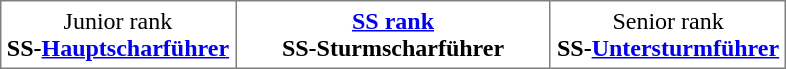<table class="toccolours" border="1" cellpadding="4" cellspacing="0" style="border-collapse: collapse; margin: 0.5em auto; clear: both;">
<tr>
<td width="30%" align="center">Junior rank<br><strong>SS-<a href='#'>Hauptscharführer</a></strong></td>
<td width="40%" align="center"><strong><a href='#'>SS rank</a></strong><br><strong>SS-Sturmscharführer</strong></td>
<td width="30%" align="center">Senior rank<br><strong>SS-<a href='#'>Untersturmführer</a></strong></td>
</tr>
</table>
